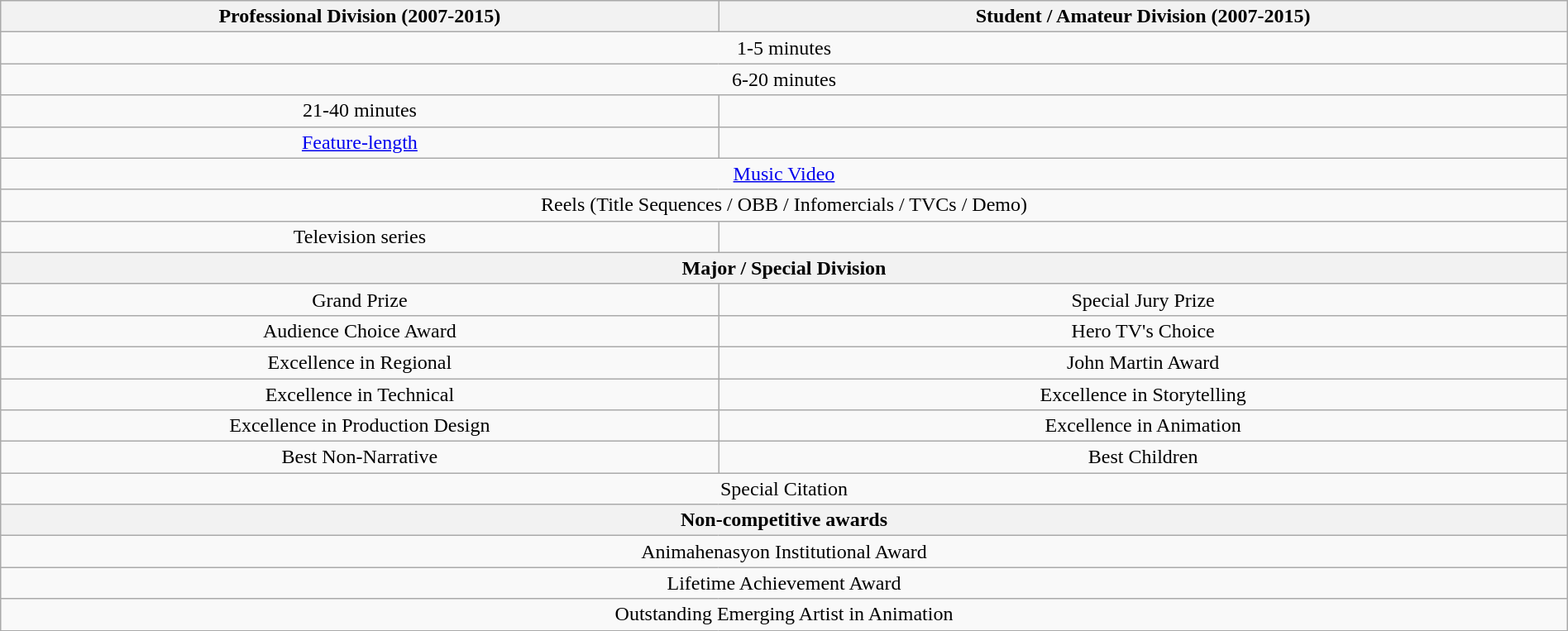<table class="wikitable plainrowheaders" style="border:none; margin:0; width:100%;text-align:center;">
<tr>
<th><strong>Professional Division (2007-2015)</strong></th>
<th><strong>Student / Amateur Division (2007-2015)</strong></th>
</tr>
<tr>
<td colspan="2">1-5 minutes</td>
</tr>
<tr>
<td colspan="2">6-20 minutes</td>
</tr>
<tr>
<td>21-40 minutes</td>
<td></td>
</tr>
<tr>
<td><a href='#'>Feature-length</a></td>
<td></td>
</tr>
<tr>
<td colspan="2"><a href='#'>Music Video</a></td>
</tr>
<tr>
<td colspan="2">Reels (Title Sequences / OBB / Infomercials / TVCs / Demo)</td>
</tr>
<tr>
<td>Television series</td>
<td></td>
</tr>
<tr>
<th colspan="2">Major / Special Division</th>
</tr>
<tr>
<td>Grand Prize</td>
<td>Special Jury Prize</td>
</tr>
<tr>
<td>Audience Choice Award</td>
<td>Hero TV's Choice</td>
</tr>
<tr>
<td>Excellence in Regional</td>
<td>John Martin Award</td>
</tr>
<tr>
<td>Excellence in Technical</td>
<td>Excellence in Storytelling</td>
</tr>
<tr>
<td>Excellence in Production Design</td>
<td>Excellence in Animation</td>
</tr>
<tr>
<td>Best Non-Narrative</td>
<td>Best Children</td>
</tr>
<tr>
<td colspan="2">Special Citation</td>
</tr>
<tr>
<th colspan="2">Non-competitive awards</th>
</tr>
<tr>
<td colspan="2">Animahenasyon Institutional Award</td>
</tr>
<tr>
<td colspan="2">Lifetime Achievement Award</td>
</tr>
<tr>
<td colspan="2">Outstanding Emerging Artist in Animation</td>
</tr>
</table>
